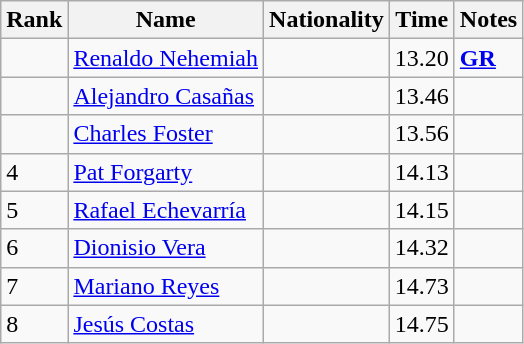<table class="wikitable sortable">
<tr>
<th>Rank</th>
<th>Name</th>
<th>Nationality</th>
<th>Time</th>
<th>Notes</th>
</tr>
<tr>
<td></td>
<td><a href='#'>Renaldo Nehemiah</a></td>
<td></td>
<td>13.20</td>
<td><strong><a href='#'>GR</a></strong></td>
</tr>
<tr>
<td></td>
<td><a href='#'>Alejandro Casañas</a></td>
<td></td>
<td>13.46</td>
<td></td>
</tr>
<tr>
<td></td>
<td><a href='#'>Charles Foster</a></td>
<td></td>
<td>13.56</td>
<td></td>
</tr>
<tr>
<td>4</td>
<td><a href='#'>Pat Forgarty</a></td>
<td></td>
<td>14.13</td>
<td></td>
</tr>
<tr>
<td>5</td>
<td><a href='#'>Rafael Echevarría</a></td>
<td></td>
<td>14.15</td>
<td></td>
</tr>
<tr>
<td>6</td>
<td><a href='#'>Dionisio Vera</a></td>
<td></td>
<td>14.32</td>
<td></td>
</tr>
<tr>
<td>7</td>
<td><a href='#'>Mariano Reyes</a></td>
<td></td>
<td>14.73</td>
<td></td>
</tr>
<tr>
<td>8</td>
<td><a href='#'>Jesús Costas</a></td>
<td></td>
<td>14.75</td>
<td></td>
</tr>
</table>
